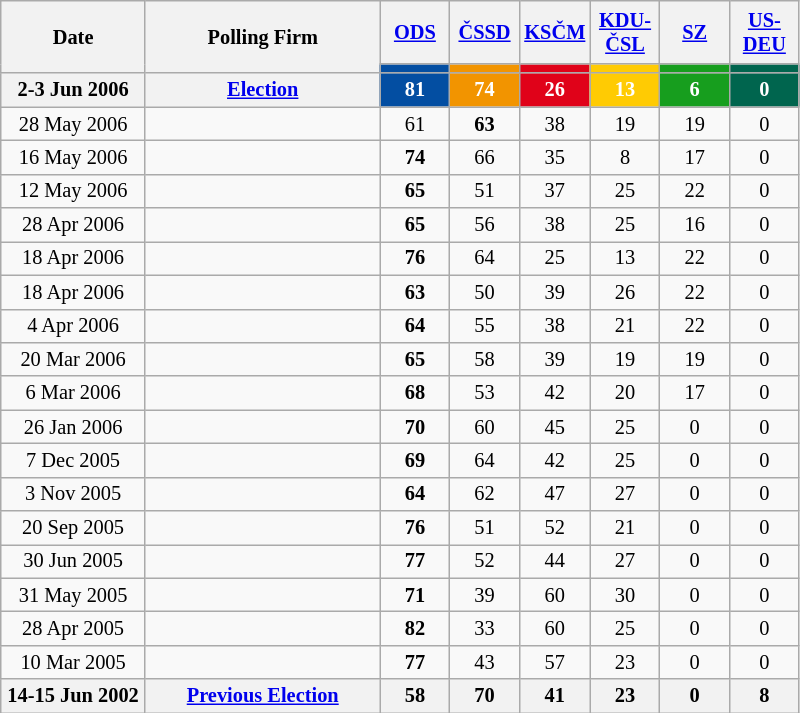<table class="wikitable" style="text-align:center; font-size:85%; line-height:16px;">
<tr style="height:42px;">
<th style="width:90px;" rowspan="2">Date</th>
<th style="width:150px;" rowspan="2">Polling Firm</th>
<th><a href='#'><span>ODS</span></a></th>
<th><a href='#'><span>ČSSD</span></a></th>
<th><a href='#'><span>KSČM</span></a></th>
<th><a href='#'><span>KDU-ČSL</span></a></th>
<th><a href='#'><span>SZ</span></a></th>
<th><a href='#'><span>US-DEU</span></a></th>
</tr>
<tr>
<th style="color:inherit;background:#034EA2; width:40px;"></th>
<th style="color:inherit;background:#F29400; width:40px;"></th>
<th style="color:inherit;background:#E00219; width:40px;"></th>
<th style="color:inherit;background:#FFCB03; width:40px;"></th>
<th style="color:inherit;background:#179E1E; width:40px;"></th>
<th style="color:inherit;background:#00654E; width:40px;"></th>
</tr>
<tr>
<th><strong>2-3 Jun 2006</strong></th>
<th><strong><a href='#'>Election</a></strong></th>
<th style="background:#034EA2; width:40px;color:white;"><strong>81</strong></th>
<th style="background:#F29400; width:40px;color:white;">74</th>
<th style="background:#E00219; width:40px;color:white;">26</th>
<th style="background:#FFCB03; width:40px;color:white;">13</th>
<th style="background:#179E1E; width:40px;color:white;">6</th>
<th style="background:#00654E; width:40px;color:white;">0</th>
</tr>
<tr>
<td>28 May 2006</td>
<td></td>
<td>61</td>
<td><strong>63</strong></td>
<td>38</td>
<td>19</td>
<td>19</td>
<td>0</td>
</tr>
<tr>
<td>16 May 2006</td>
<td></td>
<td><strong>74</strong></td>
<td>66</td>
<td>35</td>
<td>8</td>
<td>17</td>
<td>0</td>
</tr>
<tr>
<td>12 May 2006</td>
<td></td>
<td><strong>65</strong></td>
<td>51</td>
<td>37</td>
<td>25</td>
<td>22</td>
<td>0</td>
</tr>
<tr>
<td>28 Apr 2006</td>
<td></td>
<td><strong>65</strong></td>
<td>56</td>
<td>38</td>
<td>25</td>
<td>16</td>
<td>0</td>
</tr>
<tr>
<td>18 Apr 2006</td>
<td></td>
<td><strong>76</strong></td>
<td>64</td>
<td>25</td>
<td>13</td>
<td>22</td>
<td>0</td>
</tr>
<tr>
<td>18 Apr 2006</td>
<td></td>
<td><strong>63</strong></td>
<td>50</td>
<td>39</td>
<td>26</td>
<td>22</td>
<td>0</td>
</tr>
<tr>
<td>4 Apr 2006</td>
<td></td>
<td><strong>64</strong></td>
<td>55</td>
<td>38</td>
<td>21</td>
<td>22</td>
<td>0</td>
</tr>
<tr>
<td>20 Mar 2006</td>
<td></td>
<td><strong>65</strong></td>
<td>58</td>
<td>39</td>
<td>19</td>
<td>19</td>
<td>0</td>
</tr>
<tr>
<td>6 Mar 2006</td>
<td></td>
<td><strong>68</strong></td>
<td>53</td>
<td>42</td>
<td>20</td>
<td>17</td>
<td>0</td>
</tr>
<tr>
<td>26 Jan 2006</td>
<td></td>
<td><strong>70</strong></td>
<td>60</td>
<td>45</td>
<td>25</td>
<td>0</td>
<td>0</td>
</tr>
<tr>
<td>7 Dec 2005</td>
<td></td>
<td><strong>69</strong></td>
<td>64</td>
<td>42</td>
<td>25</td>
<td>0</td>
<td>0</td>
</tr>
<tr>
<td>3 Nov 2005</td>
<td></td>
<td><strong>64</strong></td>
<td>62</td>
<td>47</td>
<td>27</td>
<td>0</td>
<td>0</td>
</tr>
<tr>
<td>20 Sep 2005</td>
<td></td>
<td><strong>76</strong></td>
<td>51</td>
<td>52</td>
<td>21</td>
<td>0</td>
<td>0</td>
</tr>
<tr>
<td>30 Jun 2005</td>
<td></td>
<td><strong>77</strong></td>
<td>52</td>
<td>44</td>
<td>27</td>
<td>0</td>
<td>0</td>
</tr>
<tr>
<td>31 May 2005</td>
<td></td>
<td><strong>71</strong></td>
<td>39</td>
<td>60</td>
<td>30</td>
<td>0</td>
<td>0</td>
</tr>
<tr>
<td>28 Apr 2005</td>
<td></td>
<td><strong>82</strong></td>
<td>33</td>
<td>60</td>
<td>25</td>
<td>0</td>
<td>0</td>
</tr>
<tr>
<td>10 Mar 2005</td>
<td></td>
<td><strong>77</strong></td>
<td>43</td>
<td>57</td>
<td>23</td>
<td>0</td>
<td>0</td>
</tr>
<tr>
<th>14-15 Jun 2002</th>
<th><a href='#'>Previous Election</a></th>
<th>58</th>
<th><strong>70</strong></th>
<th>41</th>
<th>23</th>
<th>0</th>
<th>8</th>
</tr>
</table>
